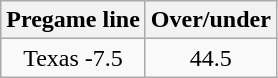<table class="wikitable" style="margin-left: auto; margin-right: auto; border: none; display: inline-table;">
<tr align="center">
<th style=>Pregame line</th>
<th style=>Over/under</th>
</tr>
<tr align="center">
<td>Texas -7.5</td>
<td>44.5</td>
</tr>
</table>
